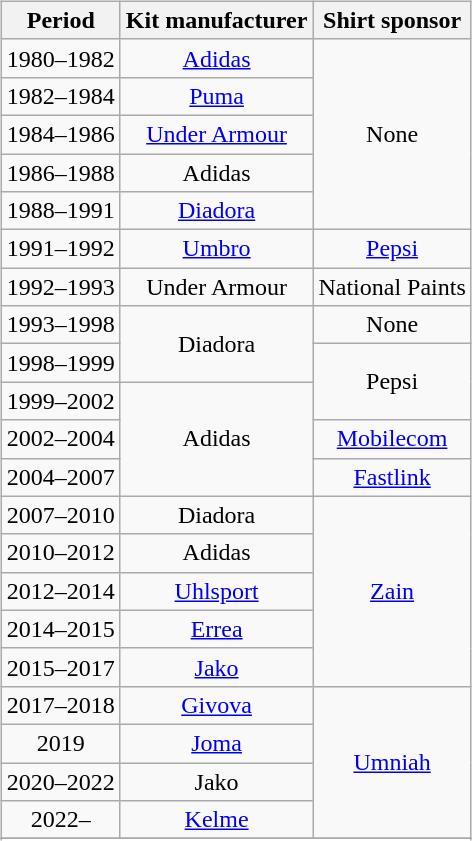<table>
<tr>
<td width="10"> </td>
<td valign="top"><br><table class="wikitable" style="text-align: center">
<tr>
<th>Period</th>
<th>Kit manufacturer</th>
<th>Shirt sponsor</th>
</tr>
<tr>
<td>1980–1982</td>
<td><a href='#'>Adidas</a></td>
<td rowspan=5>None</td>
</tr>
<tr>
<td>1982–1984</td>
<td><a href='#'>Puma</a></td>
</tr>
<tr>
<td>1984–1986</td>
<td><a href='#'>Under Armour</a></td>
</tr>
<tr>
<td>1986–1988</td>
<td>Adidas</td>
</tr>
<tr>
<td>1988–1991</td>
<td><a href='#'>Diadora</a></td>
</tr>
<tr>
<td>1991–1992</td>
<td><a href='#'>Umbro</a></td>
<td><a href='#'>Pepsi</a></td>
</tr>
<tr>
<td>1992–1993</td>
<td>Under Armour</td>
<td>National Paints</td>
</tr>
<tr>
<td>1993–1998</td>
<td rowspan=2>Diadora</td>
<td>None</td>
</tr>
<tr>
<td>1998–1999</td>
<td rowspan=2>Pepsi</td>
</tr>
<tr>
<td>1999–2002</td>
<td rowspan=3>Adidas</td>
</tr>
<tr>
<td>2002–2004</td>
<td><a href='#'>Mobilecom</a></td>
</tr>
<tr>
<td>2004–2007</td>
<td><a href='#'>Fastlink</a></td>
</tr>
<tr>
<td>2007–2010</td>
<td>Diadora</td>
<td rowspan=5><a href='#'>Zain</a></td>
</tr>
<tr>
<td>2010–2012</td>
<td>Adidas</td>
</tr>
<tr>
<td>2012–2014</td>
<td><a href='#'>Uhlsport</a></td>
</tr>
<tr>
<td>2014–2015</td>
<td><a href='#'>Errea</a></td>
</tr>
<tr>
<td>2015–2017</td>
<td><a href='#'>Jako</a></td>
</tr>
<tr>
<td>2017–2018</td>
<td><a href='#'>Givova</a></td>
<td rowspan=4><a href='#'>Umniah</a></td>
</tr>
<tr>
<td>2019</td>
<td><a href='#'>Joma</a></td>
</tr>
<tr>
<td>2020–2022</td>
<td>Jako</td>
</tr>
<tr>
<td>2022–</td>
<td><a href='#'>Kelme</a></td>
</tr>
<tr>
</tr>
<tr>
</tr>
</table>
</td>
</tr>
</table>
